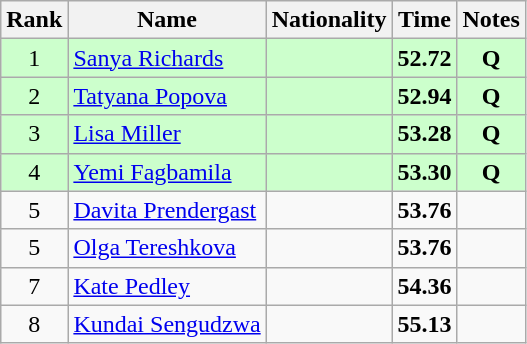<table class="wikitable sortable" style="text-align:center">
<tr>
<th>Rank</th>
<th>Name</th>
<th>Nationality</th>
<th>Time</th>
<th>Notes</th>
</tr>
<tr bgcolor=ccffcc>
<td>1</td>
<td align=left><a href='#'>Sanya Richards</a></td>
<td align=left></td>
<td><strong>52.72</strong></td>
<td><strong>Q</strong></td>
</tr>
<tr bgcolor=ccffcc>
<td>2</td>
<td align=left><a href='#'>Tatyana Popova</a></td>
<td align=left></td>
<td><strong>52.94</strong></td>
<td><strong>Q</strong></td>
</tr>
<tr bgcolor=ccffcc>
<td>3</td>
<td align=left><a href='#'>Lisa Miller</a></td>
<td align=left></td>
<td><strong>53.28</strong></td>
<td><strong>Q</strong></td>
</tr>
<tr bgcolor=ccffcc>
<td>4</td>
<td align=left><a href='#'>Yemi Fagbamila</a></td>
<td align=left></td>
<td><strong>53.30</strong></td>
<td><strong>Q</strong></td>
</tr>
<tr>
<td>5</td>
<td align=left><a href='#'>Davita Prendergast</a></td>
<td align=left></td>
<td><strong>53.76</strong></td>
<td></td>
</tr>
<tr>
<td>5</td>
<td align=left><a href='#'>Olga Tereshkova</a></td>
<td align=left></td>
<td><strong>53.76</strong></td>
<td></td>
</tr>
<tr>
<td>7</td>
<td align=left><a href='#'>Kate Pedley</a></td>
<td align=left></td>
<td><strong>54.36</strong></td>
<td></td>
</tr>
<tr>
<td>8</td>
<td align=left><a href='#'>Kundai Sengudzwa</a></td>
<td align=left></td>
<td><strong>55.13</strong></td>
<td></td>
</tr>
</table>
